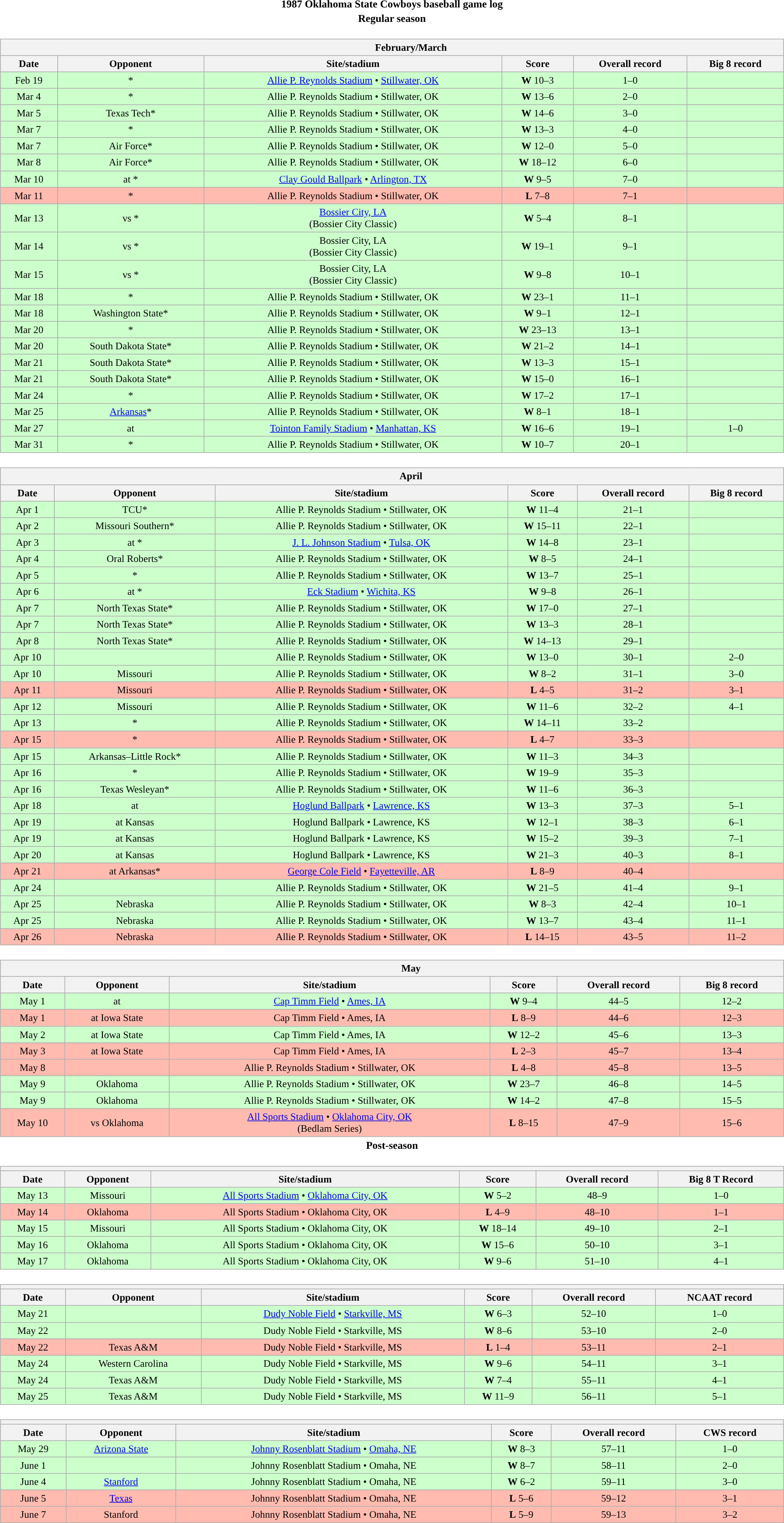<table class="toccolours" width=95% style="clear:both; margin:1.5em auto; text-align:center;">
<tr>
<th colspan=2>1987 Oklahoma State Cowboys baseball game log</th>
</tr>
<tr>
<th colspan=2>Regular season</th>
</tr>
<tr valign="top">
<td><br><table class="wikitable collapsible collapsed" style="margin:auto; width:100%; text-align:center; font-size:95%">
<tr>
<th colspan=12 style="padding-left:4em;">February/March</th>
</tr>
<tr>
<th>Date</th>
<th>Opponent</th>
<th>Site/stadium</th>
<th>Score</th>
<th>Overall record</th>
<th>Big 8 record</th>
</tr>
<tr bgcolor=ccffcc>
<td>Feb 19</td>
<td>*</td>
<td><a href='#'>Allie P. Reynolds Stadium</a> • <a href='#'>Stillwater, OK</a></td>
<td><strong>W</strong> 10–3</td>
<td>1–0</td>
<td></td>
</tr>
<tr bgcolor=ccffcc>
<td>Mar 4</td>
<td>*</td>
<td>Allie P. Reynolds Stadium • Stillwater, OK</td>
<td><strong>W</strong> 13–6</td>
<td>2–0</td>
<td></td>
</tr>
<tr bgcolor=ccffcc>
<td>Mar 5</td>
<td>Texas Tech*</td>
<td>Allie P. Reynolds Stadium • Stillwater, OK</td>
<td><strong>W</strong> 14–6</td>
<td>3–0</td>
<td></td>
</tr>
<tr bgcolor=ccffcc>
<td>Mar 7</td>
<td>*</td>
<td>Allie P. Reynolds Stadium • Stillwater, OK</td>
<td><strong>W</strong> 13–3</td>
<td>4–0</td>
<td></td>
</tr>
<tr bgcolor=ccffcc>
<td>Mar 7</td>
<td>Air Force*</td>
<td>Allie P. Reynolds Stadium • Stillwater, OK</td>
<td><strong>W</strong> 12–0</td>
<td>5–0</td>
<td></td>
</tr>
<tr bgcolor=ccffcc>
<td>Mar 8</td>
<td>Air Force*</td>
<td>Allie P. Reynolds Stadium • Stillwater, OK</td>
<td><strong>W</strong> 18–12</td>
<td>6–0</td>
<td></td>
</tr>
<tr bgcolor=ccffcc>
<td>Mar 10</td>
<td>at *</td>
<td><a href='#'>Clay Gould Ballpark</a> • <a href='#'>Arlington, TX</a></td>
<td><strong>W</strong> 9–5</td>
<td>7–0</td>
<td></td>
</tr>
<tr bgcolor=ffbbb>
<td>Mar 11</td>
<td>*</td>
<td>Allie P. Reynolds Stadium • Stillwater, OK</td>
<td><strong>L</strong> 7–8</td>
<td>7–1</td>
<td></td>
</tr>
<tr bgcolor=ccffcc>
<td>Mar 13</td>
<td>vs *</td>
<td><a href='#'>Bossier City, LA</a><br>(Bossier City Classic)</td>
<td><strong>W</strong> 5–4</td>
<td>8–1</td>
<td></td>
</tr>
<tr bgcolor=ccffcc>
<td>Mar 14</td>
<td>vs *</td>
<td>Bossier City, LA<br>(Bossier City Classic)</td>
<td><strong>W</strong> 19–1</td>
<td>9–1</td>
<td></td>
</tr>
<tr bgcolor=ccffcc>
<td>Mar 15</td>
<td>vs *</td>
<td>Bossier City, LA<br>(Bossier City Classic)</td>
<td><strong>W</strong> 9–8</td>
<td>10–1</td>
<td></td>
</tr>
<tr bgcolor=ccffcc>
<td>Mar 18</td>
<td>*</td>
<td>Allie P. Reynolds Stadium • Stillwater, OK</td>
<td><strong>W</strong> 23–1</td>
<td>11–1</td>
<td></td>
</tr>
<tr bgcolor=ccffcc>
<td>Mar 18</td>
<td>Washington State*</td>
<td>Allie P. Reynolds Stadium • Stillwater, OK</td>
<td><strong>W</strong> 9–1</td>
<td>12–1</td>
<td></td>
</tr>
<tr bgcolor=ccffcc>
<td>Mar 20</td>
<td>*</td>
<td>Allie P. Reynolds Stadium • Stillwater, OK</td>
<td><strong>W</strong> 23–13</td>
<td>13–1</td>
<td></td>
</tr>
<tr bgcolor=ccffcc>
<td>Mar 20</td>
<td>South Dakota State*</td>
<td>Allie P. Reynolds Stadium • Stillwater, OK</td>
<td><strong>W</strong> 21–2</td>
<td>14–1</td>
<td></td>
</tr>
<tr bgcolor=ccffcc>
<td>Mar 21</td>
<td>South Dakota State*</td>
<td>Allie P. Reynolds Stadium • Stillwater, OK</td>
<td><strong>W</strong> 13–3</td>
<td>15–1</td>
<td></td>
</tr>
<tr bgcolor=ccffcc>
<td>Mar 21</td>
<td>South Dakota State*</td>
<td>Allie P. Reynolds Stadium • Stillwater, OK</td>
<td><strong>W</strong> 15–0</td>
<td>16–1</td>
<td></td>
</tr>
<tr bgcolor=ccffcc>
<td>Mar 24</td>
<td>*</td>
<td>Allie P. Reynolds Stadium • Stillwater, OK</td>
<td><strong>W</strong> 17–2</td>
<td>17–1</td>
<td></td>
</tr>
<tr bgcolor=ccffcc>
<td>Mar 25</td>
<td><a href='#'>Arkansas</a>*</td>
<td>Allie P. Reynolds Stadium • Stillwater, OK</td>
<td><strong>W</strong> 8–1</td>
<td>18–1</td>
<td></td>
</tr>
<tr bgcolor=ccffcc>
<td>Mar 27</td>
<td>at </td>
<td><a href='#'>Tointon Family Stadium</a> • <a href='#'>Manhattan, KS</a></td>
<td><strong>W</strong> 16–6</td>
<td>19–1</td>
<td>1–0</td>
</tr>
<tr bgcolor=ccffcc>
<td>Mar 31</td>
<td>*</td>
<td>Allie P. Reynolds Stadium • Stillwater, OK</td>
<td><strong>W</strong> 10–7</td>
<td>20–1</td>
<td></td>
</tr>
</table>
</td>
</tr>
<tr>
<td><br><table class="wikitable collapsible collapsed" style="margin:auto; width:100%; text-align:center; font-size:95%">
<tr>
<th colspan=12 style="padding-left:4em;">April</th>
</tr>
<tr>
<th>Date</th>
<th>Opponent</th>
<th>Site/stadium</th>
<th>Score</th>
<th>Overall record</th>
<th>Big 8 record</th>
</tr>
<tr bgcolor=ccffcc>
<td>Apr 1</td>
<td>TCU*</td>
<td>Allie P. Reynolds Stadium • Stillwater, OK</td>
<td><strong>W</strong> 11–4</td>
<td>21–1</td>
<td></td>
</tr>
<tr bgcolor=ccffcc>
<td>Apr 2</td>
<td>Missouri Southern*</td>
<td>Allie P. Reynolds Stadium • Stillwater, OK</td>
<td><strong>W</strong> 15–11</td>
<td>22–1</td>
<td></td>
</tr>
<tr bgcolor=ccffcc>
<td>Apr 3</td>
<td>at *</td>
<td><a href='#'>J. L. Johnson Stadium</a> • <a href='#'>Tulsa, OK</a></td>
<td><strong>W</strong> 14–8</td>
<td>23–1</td>
<td></td>
</tr>
<tr bgcolor=ccffcc>
<td>Apr 4</td>
<td>Oral Roberts*</td>
<td>Allie P. Reynolds Stadium • Stillwater, OK</td>
<td><strong>W</strong> 8–5</td>
<td>24–1</td>
<td></td>
</tr>
<tr bgcolor=ccffcc>
<td>Apr 5</td>
<td>*</td>
<td>Allie P. Reynolds Stadium • Stillwater, OK</td>
<td><strong>W</strong> 13–7</td>
<td>25–1</td>
<td></td>
</tr>
<tr bgcolor=ccffcc>
<td>Apr 6</td>
<td>at *</td>
<td><a href='#'>Eck Stadium</a> • <a href='#'>Wichita, KS</a></td>
<td><strong>W</strong> 9–8</td>
<td>26–1</td>
<td></td>
</tr>
<tr bgcolor=ccffcc>
<td>Apr 7</td>
<td>North Texas State*</td>
<td>Allie P. Reynolds Stadium • Stillwater, OK</td>
<td><strong>W</strong> 17–0</td>
<td>27–1</td>
<td></td>
</tr>
<tr bgcolor=ccffcc>
<td>Apr 7</td>
<td>North Texas State*</td>
<td>Allie P. Reynolds Stadium • Stillwater, OK</td>
<td><strong>W</strong> 13–3</td>
<td>28–1</td>
<td></td>
</tr>
<tr bgcolor=ccffcc>
<td>Apr 8</td>
<td>North Texas State*</td>
<td>Allie P. Reynolds Stadium • Stillwater, OK</td>
<td><strong>W</strong> 14–13</td>
<td>29–1</td>
<td></td>
</tr>
<tr bgcolor=ccffcc>
<td>Apr 10</td>
<td></td>
<td>Allie P. Reynolds Stadium • Stillwater, OK</td>
<td><strong>W</strong> 13–0</td>
<td>30–1</td>
<td>2–0</td>
</tr>
<tr bgcolor=ccffcc>
<td>Apr 10</td>
<td>Missouri</td>
<td>Allie P. Reynolds Stadium • Stillwater, OK</td>
<td><strong>W</strong> 8–2</td>
<td>31–1</td>
<td>3–0</td>
</tr>
<tr bgcolor=ffbbb>
<td>Apr 11</td>
<td>Missouri</td>
<td>Allie P. Reynolds Stadium • Stillwater, OK</td>
<td><strong>L</strong> 4–5</td>
<td>31–2</td>
<td>3–1</td>
</tr>
<tr bgcolor=ccffcc>
<td>Apr 12</td>
<td>Missouri</td>
<td>Allie P. Reynolds Stadium • Stillwater, OK</td>
<td><strong>W</strong> 11–6</td>
<td>32–2</td>
<td>4–1</td>
</tr>
<tr bgcolor=ccffcc>
<td>Apr 13</td>
<td>*</td>
<td>Allie P. Reynolds Stadium • Stillwater, OK</td>
<td><strong>W</strong> 14–11</td>
<td>33–2</td>
<td></td>
</tr>
<tr bgcolor=ffbbb>
<td>Apr 15</td>
<td>*</td>
<td>Allie P. Reynolds Stadium • Stillwater, OK</td>
<td><strong>L</strong> 4–7</td>
<td>33–3</td>
<td></td>
</tr>
<tr bgcolor=ccffcc>
<td>Apr 15</td>
<td>Arkansas–Little Rock*</td>
<td>Allie P. Reynolds Stadium • Stillwater, OK</td>
<td><strong>W</strong> 11–3</td>
<td>34–3</td>
<td></td>
</tr>
<tr bgcolor=ccffcc>
<td>Apr 16</td>
<td>*</td>
<td>Allie P. Reynolds Stadium • Stillwater, OK</td>
<td><strong>W</strong> 19–9</td>
<td>35–3</td>
<td></td>
</tr>
<tr bgcolor=ccffcc>
<td>Apr 16</td>
<td>Texas Wesleyan*</td>
<td>Allie P. Reynolds Stadium • Stillwater, OK</td>
<td><strong>W</strong> 11–6</td>
<td>36–3</td>
<td></td>
</tr>
<tr bgcolor=ccffcc>
<td>Apr 18</td>
<td>at </td>
<td><a href='#'>Hoglund Ballpark</a> • <a href='#'>Lawrence, KS</a></td>
<td><strong>W</strong> 13–3</td>
<td>37–3</td>
<td>5–1</td>
</tr>
<tr bgcolor=ccffcc>
<td>Apr 19</td>
<td>at Kansas</td>
<td>Hoglund Ballpark • Lawrence, KS</td>
<td><strong>W</strong> 12–1</td>
<td>38–3</td>
<td>6–1</td>
</tr>
<tr bgcolor=ccffcc>
<td>Apr 19</td>
<td>at Kansas</td>
<td>Hoglund Ballpark • Lawrence, KS</td>
<td><strong>W</strong> 15–2</td>
<td>39–3</td>
<td>7–1</td>
</tr>
<tr bgcolor=ccffcc>
<td>Apr 20</td>
<td>at Kansas</td>
<td>Hoglund Ballpark • Lawrence, KS</td>
<td><strong>W</strong> 21–3</td>
<td>40–3</td>
<td>8–1</td>
</tr>
<tr bgcolor=ffbbb>
<td>Apr 21</td>
<td>at Arkansas*</td>
<td><a href='#'>George Cole Field</a> • <a href='#'>Fayetteville, AR</a></td>
<td><strong>L</strong> 8–9</td>
<td>40–4</td>
<td></td>
</tr>
<tr bgcolor=ccffcc>
<td>Apr 24</td>
<td></td>
<td>Allie P. Reynolds Stadium • Stillwater, OK</td>
<td><strong>W</strong> 21–5</td>
<td>41–4</td>
<td>9–1</td>
</tr>
<tr bgcolor=ccffcc>
<td>Apr 25</td>
<td>Nebraska</td>
<td>Allie P. Reynolds Stadium • Stillwater, OK</td>
<td><strong>W</strong> 8–3</td>
<td>42–4</td>
<td>10–1</td>
</tr>
<tr bgcolor=ccffcc>
<td>Apr 25</td>
<td>Nebraska</td>
<td>Allie P. Reynolds Stadium • Stillwater, OK</td>
<td><strong>W</strong> 13–7</td>
<td>43–4</td>
<td>11–1</td>
</tr>
<tr bgcolor=ffbbb>
<td>Apr 26</td>
<td>Nebraska</td>
<td>Allie P. Reynolds Stadium • Stillwater, OK</td>
<td><strong>L</strong> 14–15</td>
<td>43–5</td>
<td>11–2</td>
</tr>
</table>
</td>
</tr>
<tr>
<td><br><table class="wikitable collapsible collapsed" style="margin:auto; width:100%; text-align:center; font-size:95%">
<tr>
<th colspan=12 style="padding-left:4em;">May</th>
</tr>
<tr>
<th>Date</th>
<th>Opponent</th>
<th>Site/stadium</th>
<th>Score</th>
<th>Overall record</th>
<th>Big 8 record</th>
</tr>
<tr bgcolor=ccffcc>
<td>May 1</td>
<td>at </td>
<td><a href='#'>Cap Timm Field</a> • <a href='#'>Ames, IA</a></td>
<td><strong>W</strong> 9–4</td>
<td>44–5</td>
<td>12–2</td>
</tr>
<tr bgcolor=ffbbb>
<td>May 1</td>
<td>at Iowa State</td>
<td>Cap Timm Field • Ames, IA</td>
<td><strong>L</strong> 8–9</td>
<td>44–6</td>
<td>12–3</td>
</tr>
<tr bgcolor=ccffcc>
<td>May 2</td>
<td>at Iowa State</td>
<td>Cap Timm Field • Ames, IA</td>
<td><strong>W</strong> 12–2</td>
<td>45–6</td>
<td>13–3</td>
</tr>
<tr bgcolor=ffbbb>
<td>May 3</td>
<td>at Iowa State</td>
<td>Cap Timm Field • Ames, IA</td>
<td><strong>L</strong> 2–3</td>
<td>45–7</td>
<td>13–4</td>
</tr>
<tr bgcolor=ffbbb>
<td>May 8</td>
<td></td>
<td>Allie P. Reynolds Stadium • Stillwater, OK</td>
<td><strong>L</strong> 4–8</td>
<td>45–8</td>
<td>13–5</td>
</tr>
<tr bgcolor=ccffcc>
<td>May 9</td>
<td>Oklahoma</td>
<td>Allie P. Reynolds Stadium • Stillwater, OK</td>
<td><strong>W</strong> 23–7</td>
<td>46–8</td>
<td>14–5</td>
</tr>
<tr bgcolor=ccffcc>
<td>May 9</td>
<td>Oklahoma</td>
<td>Allie P. Reynolds Stadium • Stillwater, OK</td>
<td><strong>W</strong> 14–2</td>
<td>47–8</td>
<td>15–5</td>
</tr>
<tr bgcolor=ffbbb>
<td>May 10</td>
<td>vs Oklahoma</td>
<td><a href='#'>All Sports Stadium</a> • <a href='#'>Oklahoma City, OK</a><br>(Bedlam Series)</td>
<td><strong>L</strong> 8–15</td>
<td>47–9</td>
<td>15–6</td>
</tr>
</table>
</td>
</tr>
<tr>
<th colspan=2>Post-season</th>
</tr>
<tr>
<td><br><table class="wikitable collapsible collapsed" style="margin:auto; width:100%; text-align:center; font-size:95%">
<tr>
<th colspan=12 style="padding-left:4em;"></th>
</tr>
<tr>
<th>Date</th>
<th>Opponent</th>
<th>Site/stadium</th>
<th>Score</th>
<th>Overall record</th>
<th>Big 8 T Record</th>
</tr>
<tr bgcolor=ccffcc>
<td>May 13</td>
<td>Missouri</td>
<td><a href='#'>All Sports Stadium</a> • <a href='#'>Oklahoma City, OK</a></td>
<td><strong>W</strong> 5–2</td>
<td>48–9</td>
<td>1–0</td>
</tr>
<tr bgcolor=ffbbb>
<td>May 14</td>
<td>Oklahoma</td>
<td>All Sports Stadium • Oklahoma City, OK</td>
<td><strong>L</strong> 4–9</td>
<td>48–10</td>
<td>1–1</td>
</tr>
<tr bgcolor=ccffcc>
<td>May 15</td>
<td>Missouri</td>
<td>All Sports Stadium • Oklahoma City, OK</td>
<td><strong>W</strong> 18–14</td>
<td>49–10</td>
<td>2–1</td>
</tr>
<tr bgcolor=ccffcc>
<td>May 16</td>
<td>Oklahoma</td>
<td>All Sports Stadium • Oklahoma City, OK</td>
<td><strong>W</strong> 15–6</td>
<td>50–10</td>
<td>3–1</td>
</tr>
<tr bgcolor=ccffcc>
<td>May 17</td>
<td>Oklahoma</td>
<td>All Sports Stadium • Oklahoma City, OK</td>
<td><strong>W</strong> 9–6</td>
<td>51–10</td>
<td>4–1</td>
</tr>
</table>
</td>
</tr>
<tr>
<td><br><table class="wikitable collapsible collapsed" style="margin:auto; width:100%; text-align:center; font-size:95%">
<tr>
<th colspan=12 style="padding-left:4em;"></th>
</tr>
<tr>
<th>Date</th>
<th>Opponent</th>
<th>Site/stadium</th>
<th>Score</th>
<th>Overall record</th>
<th>NCAAT record</th>
</tr>
<tr bgcolor=ccffcc>
<td>May 21</td>
<td></td>
<td><a href='#'>Dudy Noble Field</a> • <a href='#'>Starkville, MS</a></td>
<td><strong>W</strong> 6–3</td>
<td>52–10</td>
<td>1–0</td>
</tr>
<tr bgcolor=ccffcc>
<td>May 22</td>
<td></td>
<td>Dudy Noble Field • Starkville, MS</td>
<td><strong>W</strong> 8–6</td>
<td>53–10</td>
<td>2–0</td>
</tr>
<tr bgcolor=ffbbb>
<td>May 22</td>
<td>Texas A&M</td>
<td>Dudy Noble Field • Starkville, MS</td>
<td><strong>L</strong> 1–4</td>
<td>53–11</td>
<td>2–1</td>
</tr>
<tr bgcolor=ccffcc>
<td>May 24</td>
<td>Western Carolina</td>
<td>Dudy Noble Field • Starkville, MS</td>
<td><strong>W</strong> 9–6</td>
<td>54–11</td>
<td>3–1</td>
</tr>
<tr bgcolor=ccffcc>
<td>May 24</td>
<td>Texas A&M</td>
<td>Dudy Noble Field • Starkville, MS</td>
<td><strong>W</strong> 7–4</td>
<td>55–11</td>
<td>4–1</td>
</tr>
<tr bgcolor=ccffcc>
<td>May 25</td>
<td>Texas A&M</td>
<td>Dudy Noble Field • Starkville, MS</td>
<td><strong>W</strong> 11–9</td>
<td>56–11</td>
<td>5–1</td>
</tr>
</table>
</td>
</tr>
<tr>
<td><br><table class="wikitable collapsible collapsed" style="margin:auto; width:100%; text-align:center; font-size:95%">
<tr>
<th colspan=12 style="padding-left:4em;"></th>
</tr>
<tr>
<th>Date</th>
<th>Opponent</th>
<th>Site/stadium</th>
<th>Score</th>
<th>Overall record</th>
<th>CWS record</th>
</tr>
<tr bgcolor=ccffcc>
<td>May 29</td>
<td><a href='#'>Arizona State</a></td>
<td><a href='#'>Johnny Rosenblatt Stadium</a> • <a href='#'>Omaha, NE</a></td>
<td><strong>W</strong> 8–3</td>
<td>57–11</td>
<td>1–0</td>
</tr>
<tr bgcolor=ccffcc>
<td>June 1</td>
<td></td>
<td>Johnny Rosenblatt Stadium • Omaha, NE</td>
<td><strong>W</strong> 8–7</td>
<td>58–11</td>
<td>2–0</td>
</tr>
<tr bgcolor=ccffcc>
<td>June 4</td>
<td><a href='#'>Stanford</a></td>
<td>Johnny Rosenblatt Stadium • Omaha, NE</td>
<td><strong>W</strong> 6–2</td>
<td>59–11</td>
<td>3–0</td>
</tr>
<tr bgcolor=ffbbb>
<td>June 5</td>
<td><a href='#'>Texas</a></td>
<td>Johnny Rosenblatt Stadium • Omaha, NE</td>
<td><strong>L</strong> 5–6</td>
<td>59–12</td>
<td>3–1</td>
</tr>
<tr bgcolor=ffbbb>
<td>June 7</td>
<td>Stanford</td>
<td>Johnny Rosenblatt Stadium • Omaha, NE</td>
<td><strong>L</strong> 5–9</td>
<td>59–13</td>
<td>3–2</td>
</tr>
</table>
</td>
</tr>
</table>
